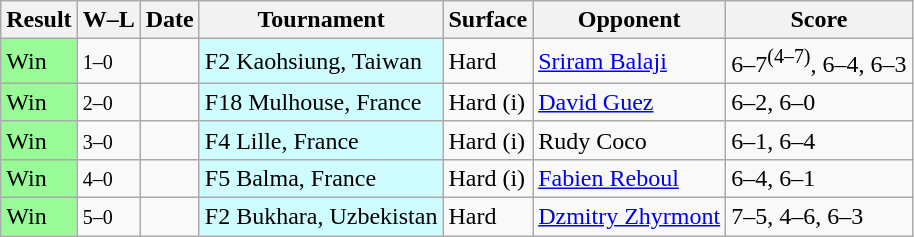<table class="sortable wikitable">
<tr>
<th>Result</th>
<th class="unsortable">W–L</th>
<th>Date</th>
<th>Tournament</th>
<th>Surface</th>
<th>Opponent</th>
<th class="unsortable">Score</th>
</tr>
<tr>
<td bgcolor=98FB98>Win</td>
<td><small>1–0</small></td>
<td></td>
<td bgcolor=cffcff>F2 Kaohsiung, Taiwan</td>
<td>Hard</td>
<td> <a href='#'>Sriram Balaji</a></td>
<td>6–7<sup>(4–7)</sup>, 6–4, 6–3</td>
</tr>
<tr>
<td bgcolor=98FB98>Win</td>
<td><small>2–0</small></td>
<td></td>
<td bgcolor=cffcff>F18 Mulhouse, France</td>
<td>Hard (i)</td>
<td> <a href='#'>David Guez</a></td>
<td>6–2, 6–0</td>
</tr>
<tr>
<td bgcolor=98FB98>Win</td>
<td><small>3–0</small></td>
<td></td>
<td bgcolor=cffcff>F4 Lille, France</td>
<td>Hard (i)</td>
<td> Rudy Coco</td>
<td>6–1, 6–4</td>
</tr>
<tr>
<td bgcolor=98FB98>Win</td>
<td><small>4–0</small></td>
<td></td>
<td bgcolor=cffcff>F5 Balma, France</td>
<td>Hard (i)</td>
<td> <a href='#'>Fabien Reboul</a></td>
<td>6–4, 6–1</td>
</tr>
<tr>
<td bgcolor=98FB98>Win</td>
<td><small>5–0</small></td>
<td></td>
<td bgcolor=cffcff>F2 Bukhara, Uzbekistan</td>
<td>Hard</td>
<td> <a href='#'>Dzmitry Zhyrmont</a></td>
<td>7–5, 4–6, 6–3</td>
</tr>
</table>
